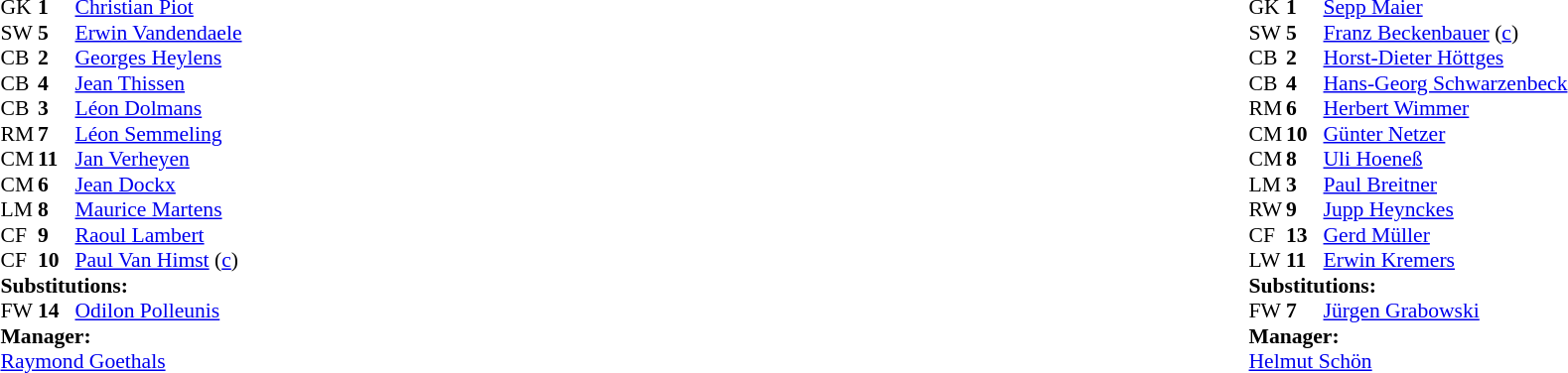<table style="width:100%;">
<tr>
<td style="vertical-align:top; width:40%;"><br><table style="font-size:90%" cellspacing="0" cellpadding="0">
<tr>
<th width="25"></th>
<th width="25"></th>
</tr>
<tr>
<td>GK</td>
<td><strong>1</strong></td>
<td><a href='#'>Christian Piot</a></td>
</tr>
<tr>
<td>SW</td>
<td><strong>5</strong></td>
<td><a href='#'>Erwin Vandendaele</a></td>
<td></td>
</tr>
<tr>
<td>CB</td>
<td><strong>2</strong></td>
<td><a href='#'>Georges Heylens</a></td>
</tr>
<tr>
<td>CB</td>
<td><strong>4</strong></td>
<td><a href='#'>Jean Thissen</a></td>
</tr>
<tr>
<td>CB</td>
<td><strong>3</strong></td>
<td><a href='#'>Léon Dolmans</a></td>
</tr>
<tr>
<td>RM</td>
<td><strong>7</strong></td>
<td><a href='#'>Léon Semmeling</a></td>
</tr>
<tr>
<td>CM</td>
<td><strong>11</strong></td>
<td><a href='#'>Jan Verheyen</a></td>
</tr>
<tr>
<td>CM</td>
<td><strong>6</strong></td>
<td><a href='#'>Jean Dockx</a></td>
</tr>
<tr>
<td>LM</td>
<td><strong>8</strong></td>
<td><a href='#'>Maurice Martens</a></td>
<td></td>
<td></td>
</tr>
<tr>
<td>CF</td>
<td><strong>9</strong></td>
<td><a href='#'>Raoul Lambert</a></td>
</tr>
<tr>
<td>CF</td>
<td><strong>10</strong></td>
<td><a href='#'>Paul Van Himst</a> (<a href='#'>c</a>)</td>
</tr>
<tr>
<td colspan=3><strong>Substitutions:</strong></td>
</tr>
<tr>
<td>FW</td>
<td><strong>14</strong></td>
<td><a href='#'>Odilon Polleunis</a></td>
<td></td>
<td></td>
</tr>
<tr>
<td colspan=3><strong>Manager:</strong></td>
</tr>
<tr>
<td colspan=3><a href='#'>Raymond Goethals</a></td>
</tr>
</table>
</td>
<td valign="top"></td>
<td style="vertical-align:top; width:50%;"><br><table style="font-size:90%; margin:auto;" cellspacing="0" cellpadding="0">
<tr>
<th width=25></th>
<th width=25></th>
</tr>
<tr>
<td>GK</td>
<td><strong>1</strong></td>
<td><a href='#'>Sepp Maier</a></td>
</tr>
<tr>
<td>SW</td>
<td><strong>5</strong></td>
<td><a href='#'>Franz Beckenbauer</a> (<a href='#'>c</a>)</td>
</tr>
<tr>
<td>CB</td>
<td><strong>2</strong></td>
<td><a href='#'>Horst-Dieter Höttges</a></td>
</tr>
<tr>
<td>CB</td>
<td><strong>4</strong></td>
<td><a href='#'>Hans-Georg Schwarzenbeck</a></td>
</tr>
<tr>
<td>RM</td>
<td><strong>6</strong></td>
<td><a href='#'>Herbert Wimmer</a></td>
</tr>
<tr>
<td>CM</td>
<td><strong>10</strong></td>
<td><a href='#'>Günter Netzer</a></td>
</tr>
<tr>
<td>CM</td>
<td><strong>8</strong></td>
<td><a href='#'>Uli Hoeneß</a></td>
<td></td>
<td></td>
</tr>
<tr>
<td>LM</td>
<td><strong>3</strong></td>
<td><a href='#'>Paul Breitner</a></td>
</tr>
<tr>
<td>RW</td>
<td><strong>9</strong></td>
<td><a href='#'>Jupp Heynckes</a></td>
</tr>
<tr>
<td>CF</td>
<td><strong>13</strong></td>
<td><a href='#'>Gerd Müller</a></td>
</tr>
<tr>
<td>LW</td>
<td><strong>11</strong></td>
<td><a href='#'>Erwin Kremers</a></td>
</tr>
<tr>
<td colspan=3><strong>Substitutions:</strong></td>
</tr>
<tr>
<td>FW</td>
<td><strong>7</strong></td>
<td><a href='#'>Jürgen Grabowski</a></td>
<td></td>
<td></td>
</tr>
<tr>
<td colspan=3><strong>Manager:</strong></td>
</tr>
<tr>
<td colspan=3><a href='#'>Helmut Schön</a></td>
</tr>
</table>
</td>
</tr>
</table>
